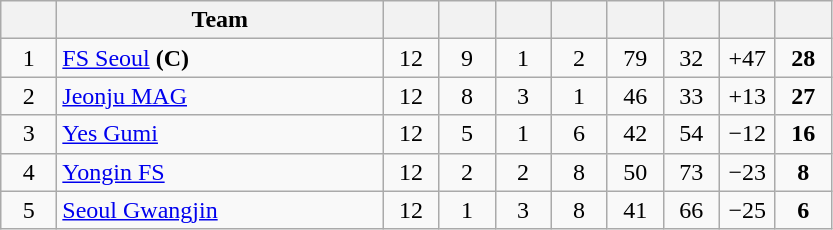<table class="wikitable" style="text-align: center;">
<tr>
<th width=30></th>
<th width=210>Team</th>
<th width=30></th>
<th width=30></th>
<th width=30></th>
<th width=30></th>
<th width=30></th>
<th width=30></th>
<th width=30></th>
<th width=30></th>
</tr>
<tr>
<td>1</td>
<td style="text-align:left;"><a href='#'>FS Seoul</a> <strong>(C)</strong></td>
<td>12</td>
<td>9</td>
<td>1</td>
<td>2</td>
<td>79</td>
<td>32</td>
<td>+47</td>
<td><strong>28</strong></td>
</tr>
<tr>
<td>2</td>
<td style="text-align:left;"><a href='#'>Jeonju MAG</a></td>
<td>12</td>
<td>8</td>
<td>3</td>
<td>1</td>
<td>46</td>
<td>33</td>
<td>+13</td>
<td><strong>27</strong></td>
</tr>
<tr>
<td>3</td>
<td style="text-align:left;"><a href='#'>Yes Gumi</a></td>
<td>12</td>
<td>5</td>
<td>1</td>
<td>6</td>
<td>42</td>
<td>54</td>
<td>−12</td>
<td><strong>16</strong></td>
</tr>
<tr>
<td>4</td>
<td style="text-align:left;"><a href='#'>Yongin FS</a></td>
<td>12</td>
<td>2</td>
<td>2</td>
<td>8</td>
<td>50</td>
<td>73</td>
<td>−23</td>
<td><strong>8</strong></td>
</tr>
<tr>
<td>5</td>
<td style="text-align:left;"><a href='#'>Seoul Gwangjin</a></td>
<td>12</td>
<td>1</td>
<td>3</td>
<td>8</td>
<td>41</td>
<td>66</td>
<td>−25</td>
<td><strong>6</strong></td>
</tr>
</table>
